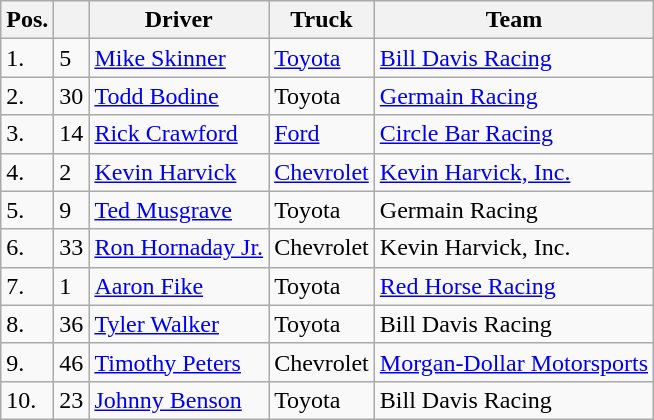<table class="wikitable">
<tr>
<th>Pos.</th>
<th></th>
<th>Driver</th>
<th>Truck</th>
<th>Team</th>
</tr>
<tr>
<td>1.</td>
<td>5</td>
<td><a href='#'>Mike Skinner</a></td>
<td><a href='#'>Toyota</a></td>
<td><a href='#'>Bill Davis Racing</a></td>
</tr>
<tr>
<td>2.</td>
<td>30</td>
<td><a href='#'>Todd Bodine</a></td>
<td>Toyota</td>
<td><a href='#'>Germain Racing</a></td>
</tr>
<tr>
<td>3.</td>
<td>14</td>
<td><a href='#'>Rick Crawford</a></td>
<td><a href='#'>Ford</a></td>
<td><a href='#'>Circle Bar Racing</a></td>
</tr>
<tr>
<td>4.</td>
<td>2</td>
<td><a href='#'>Kevin Harvick</a></td>
<td><a href='#'>Chevrolet</a></td>
<td><a href='#'>Kevin Harvick, Inc.</a></td>
</tr>
<tr>
<td>5.</td>
<td>9</td>
<td><a href='#'>Ted Musgrave</a></td>
<td>Toyota</td>
<td>Germain Racing</td>
</tr>
<tr>
<td>6.</td>
<td>33</td>
<td><a href='#'>Ron Hornaday Jr.</a></td>
<td>Chevrolet</td>
<td>Kevin Harvick, Inc.</td>
</tr>
<tr>
<td>7.</td>
<td>1</td>
<td><a href='#'>Aaron Fike</a></td>
<td>Toyota</td>
<td><a href='#'>Red Horse Racing</a></td>
</tr>
<tr>
<td>8.</td>
<td>36</td>
<td><a href='#'>Tyler Walker</a></td>
<td>Toyota</td>
<td>Bill Davis Racing</td>
</tr>
<tr>
<td>9.</td>
<td>46</td>
<td><a href='#'>Timothy Peters</a></td>
<td>Chevrolet</td>
<td><a href='#'>Morgan-Dollar Motorsports</a></td>
</tr>
<tr>
<td>10.</td>
<td>23</td>
<td><a href='#'>Johnny Benson</a></td>
<td>Toyota</td>
<td>Bill Davis Racing</td>
</tr>
</table>
